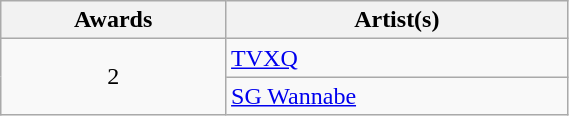<table class="wikitable"  style="width:30%;">
<tr>
<th scope="col">Awards</th>
<th scope="col">Artist(s)</th>
</tr>
<tr>
<td rowspan=2 align=center>2</td>
<td><a href='#'>TVXQ</a></td>
</tr>
<tr>
<td><a href='#'>SG Wannabe</a></td>
</tr>
</table>
